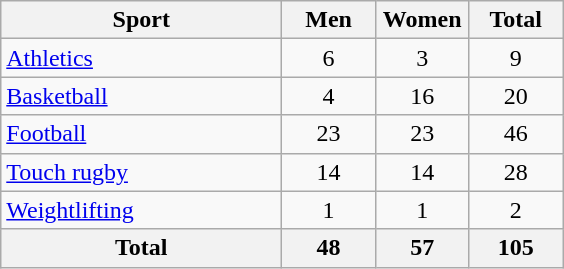<table class="wikitable sortable" style="text-align:center;">
<tr>
<th width=180>Sport</th>
<th width=55>Men</th>
<th width=55>Women</th>
<th width=55>Total</th>
</tr>
<tr>
<td align=left><a href='#'>Athletics</a></td>
<td>6</td>
<td>3</td>
<td>9</td>
</tr>
<tr>
<td align=left><a href='#'>Basketball</a></td>
<td>4</td>
<td>16</td>
<td>20</td>
</tr>
<tr>
<td align=left><a href='#'>Football</a></td>
<td>23</td>
<td>23</td>
<td>46</td>
</tr>
<tr>
<td align=left><a href='#'>Touch rugby</a></td>
<td>14</td>
<td>14</td>
<td>28</td>
</tr>
<tr>
<td align=left><a href='#'>Weightlifting</a></td>
<td>1</td>
<td>1</td>
<td>2</td>
</tr>
<tr>
<th>Total</th>
<th>48</th>
<th>57</th>
<th>105</th>
</tr>
</table>
